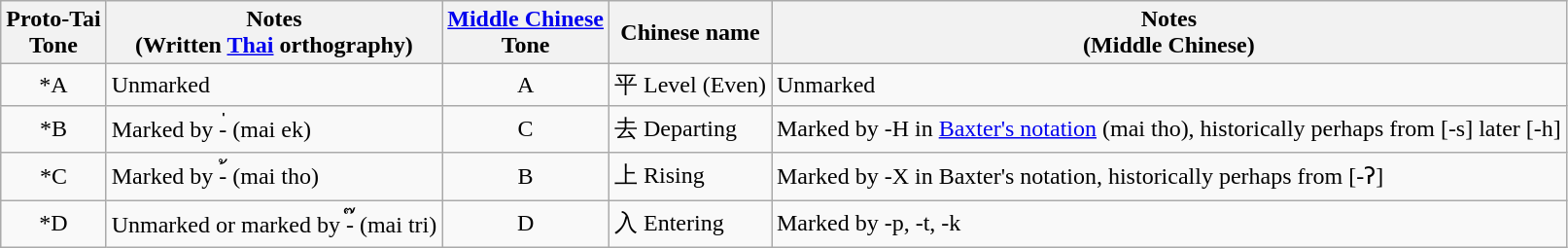<table class="wikitable">
<tr>
<th>Proto-Tai <br>Tone</th>
<th>Notes <br>(Written <a href='#'>Thai</a> orthography)</th>
<th><a href='#'>Middle Chinese</a> <br>Tone</th>
<th>Chinese name</th>
<th>Notes <br>(Middle Chinese)</th>
</tr>
<tr>
<td style="text-align:center;">*A</td>
<td>Unmarked</td>
<td style="text-align:center;">A</td>
<td>平 Level (Even)</td>
<td>Unmarked</td>
</tr>
<tr>
<td style="text-align:center;">*B</td>
<td>Marked by -่ (mai ek)</td>
<td style="text-align:center;">C</td>
<td>去 Departing</td>
<td>Marked by -H in <a href='#'>Baxter's notation</a> (mai tho), historically perhaps from [-s] later [-h]</td>
</tr>
<tr>
<td style="text-align:center;">*C</td>
<td>Marked by -้ (mai tho)</td>
<td style="text-align:center;">B</td>
<td>上 Rising</td>
<td>Marked by -X in Baxter's notation, historically perhaps from [-ʔ]</td>
</tr>
<tr>
<td style="text-align:center;">*D</td>
<td>Unmarked or marked by -๊ (mai tri)</td>
<td style="text-align:center;">D</td>
<td>入 Entering</td>
<td>Marked by -p, -t, -k</td>
</tr>
</table>
